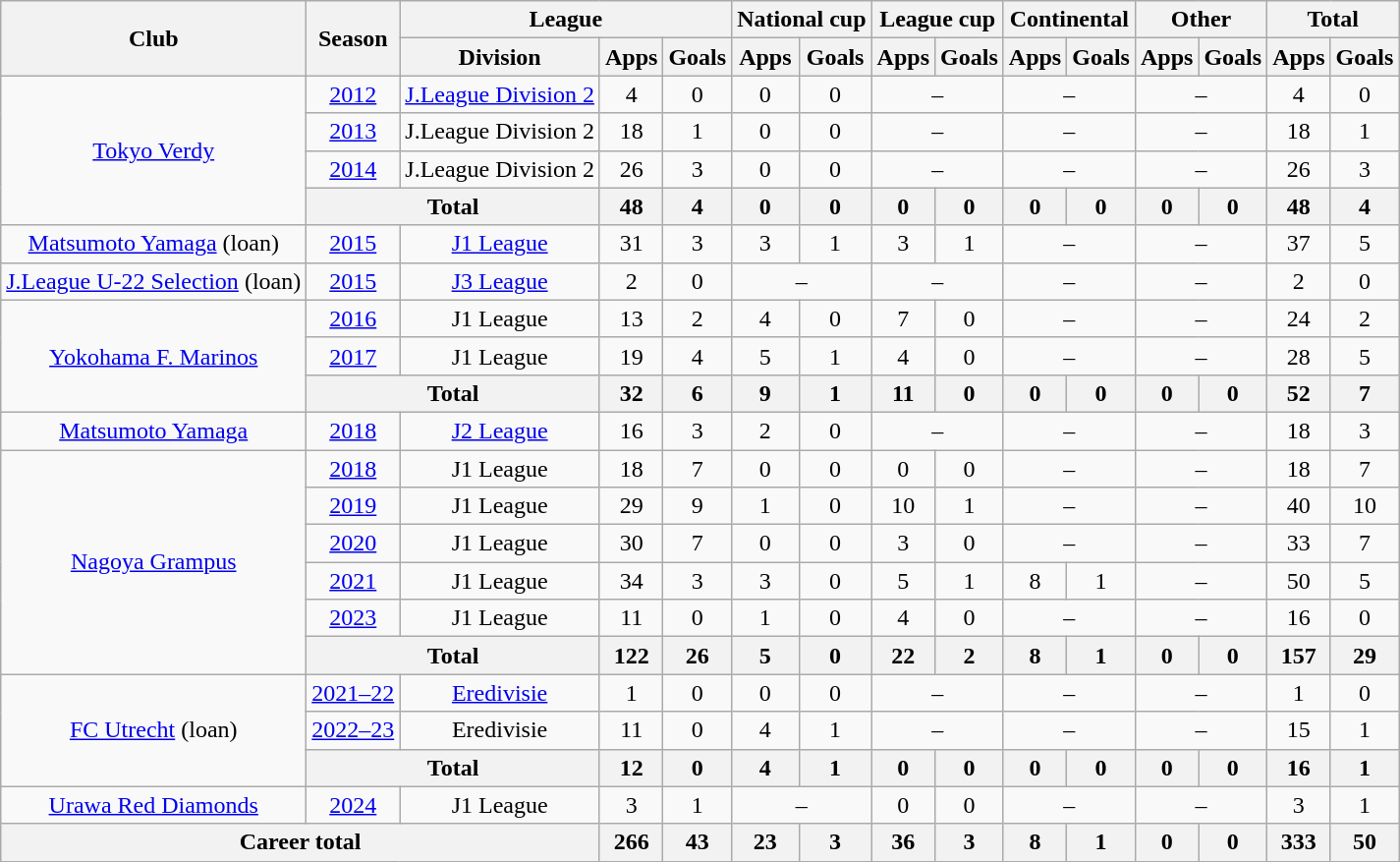<table class="wikitable" style="text-align: center">
<tr>
<th rowspan="2">Club</th>
<th rowspan="2">Season</th>
<th colspan="3">League</th>
<th colspan="2">National cup</th>
<th colspan="2">League cup</th>
<th colspan="2">Continental</th>
<th colspan="2">Other</th>
<th colspan="2">Total</th>
</tr>
<tr>
<th>Division</th>
<th>Apps</th>
<th>Goals</th>
<th>Apps</th>
<th>Goals</th>
<th>Apps</th>
<th>Goals</th>
<th>Apps</th>
<th>Goals</th>
<th>Apps</th>
<th>Goals</th>
<th>Apps</th>
<th>Goals</th>
</tr>
<tr>
<td rowspan="4"><a href='#'>Tokyo Verdy</a></td>
<td><a href='#'>2012</a></td>
<td><a href='#'>J.League Division 2</a></td>
<td>4</td>
<td>0</td>
<td>0</td>
<td>0</td>
<td colspan="2">–</td>
<td colspan="2">–</td>
<td colspan="2">–</td>
<td>4</td>
<td>0</td>
</tr>
<tr>
<td><a href='#'>2013</a></td>
<td>J.League Division 2</td>
<td>18</td>
<td>1</td>
<td>0</td>
<td>0</td>
<td colspan="2">–</td>
<td colspan="2">–</td>
<td colspan="2">–</td>
<td>18</td>
<td>1</td>
</tr>
<tr>
<td><a href='#'>2014</a></td>
<td>J.League Division 2</td>
<td>26</td>
<td>3</td>
<td>0</td>
<td>0</td>
<td colspan="2">–</td>
<td colspan="2">–</td>
<td colspan="2">–</td>
<td>26</td>
<td>3</td>
</tr>
<tr>
<th colspan="2">Total</th>
<th>48</th>
<th>4</th>
<th>0</th>
<th>0</th>
<th>0</th>
<th>0</th>
<th>0</th>
<th>0</th>
<th>0</th>
<th>0</th>
<th>48</th>
<th>4</th>
</tr>
<tr>
<td><a href='#'>Matsumoto Yamaga</a> (loan)</td>
<td><a href='#'>2015</a></td>
<td><a href='#'>J1 League</a></td>
<td>31</td>
<td>3</td>
<td>3</td>
<td>1</td>
<td>3</td>
<td>1</td>
<td colspan="2">–</td>
<td colspan="2">–</td>
<td>37</td>
<td>5</td>
</tr>
<tr>
<td><a href='#'>J.League U-22 Selection</a> (loan)</td>
<td><a href='#'>2015</a></td>
<td><a href='#'>J3 League</a></td>
<td>2</td>
<td>0</td>
<td colspan="2">–</td>
<td colspan="2">–</td>
<td colspan="2">–</td>
<td colspan="2">–</td>
<td>2</td>
<td>0</td>
</tr>
<tr>
<td rowspan="3"><a href='#'>Yokohama F. Marinos</a></td>
<td><a href='#'>2016</a></td>
<td>J1 League</td>
<td>13</td>
<td>2</td>
<td>4</td>
<td>0</td>
<td>7</td>
<td>0</td>
<td colspan="2">–</td>
<td colspan="2">–</td>
<td>24</td>
<td>2</td>
</tr>
<tr>
<td><a href='#'>2017</a></td>
<td>J1 League</td>
<td>19</td>
<td>4</td>
<td>5</td>
<td>1</td>
<td>4</td>
<td>0</td>
<td colspan="2">–</td>
<td colspan="2">–</td>
<td>28</td>
<td>5</td>
</tr>
<tr>
<th colspan="2">Total</th>
<th>32</th>
<th>6</th>
<th>9</th>
<th>1</th>
<th>11</th>
<th>0</th>
<th>0</th>
<th>0</th>
<th>0</th>
<th>0</th>
<th>52</th>
<th>7</th>
</tr>
<tr>
<td><a href='#'>Matsumoto Yamaga</a></td>
<td><a href='#'>2018</a></td>
<td><a href='#'>J2 League</a></td>
<td>16</td>
<td>3</td>
<td>2</td>
<td>0</td>
<td colspan="2">–</td>
<td colspan="2">–</td>
<td colspan="2">–</td>
<td>18</td>
<td>3</td>
</tr>
<tr>
<td rowspan="6"><a href='#'>Nagoya Grampus</a></td>
<td><a href='#'>2018</a></td>
<td>J1 League</td>
<td>18</td>
<td>7</td>
<td>0</td>
<td>0</td>
<td>0</td>
<td>0</td>
<td colspan="2">–</td>
<td colspan="2">–</td>
<td>18</td>
<td>7</td>
</tr>
<tr>
<td><a href='#'>2019</a></td>
<td>J1 League</td>
<td>29</td>
<td>9</td>
<td>1</td>
<td>0</td>
<td>10</td>
<td>1</td>
<td colspan="2">–</td>
<td colspan="2">–</td>
<td>40</td>
<td>10</td>
</tr>
<tr>
<td><a href='#'>2020</a></td>
<td>J1 League</td>
<td>30</td>
<td>7</td>
<td>0</td>
<td>0</td>
<td>3</td>
<td>0</td>
<td colspan="2">–</td>
<td colspan="2">–</td>
<td>33</td>
<td>7</td>
</tr>
<tr>
<td><a href='#'>2021</a></td>
<td>J1 League</td>
<td>34</td>
<td>3</td>
<td>3</td>
<td>0</td>
<td>5</td>
<td>1</td>
<td>8</td>
<td>1</td>
<td colspan="2">–</td>
<td>50</td>
<td>5</td>
</tr>
<tr>
<td><a href='#'>2023</a></td>
<td>J1 League</td>
<td>11</td>
<td>0</td>
<td>1</td>
<td>0</td>
<td>4</td>
<td>0</td>
<td colspan="2">–</td>
<td colspan="2">–</td>
<td>16</td>
<td>0</td>
</tr>
<tr>
<th colspan="2">Total</th>
<th>122</th>
<th>26</th>
<th>5</th>
<th>0</th>
<th>22</th>
<th>2</th>
<th>8</th>
<th>1</th>
<th>0</th>
<th>0</th>
<th>157</th>
<th>29</th>
</tr>
<tr>
<td rowspan="3"><a href='#'>FC Utrecht</a> (loan)</td>
<td><a href='#'>2021–22</a></td>
<td><a href='#'>Eredivisie</a></td>
<td>1</td>
<td>0</td>
<td>0</td>
<td>0</td>
<td colspan="2">–</td>
<td colspan="2">–</td>
<td colspan="2">–</td>
<td>1</td>
<td>0</td>
</tr>
<tr>
<td><a href='#'>2022–23</a></td>
<td>Eredivisie</td>
<td>11</td>
<td>0</td>
<td>4</td>
<td>1</td>
<td colspan="2">–</td>
<td colspan="2">–</td>
<td colspan="2">–</td>
<td>15</td>
<td>1</td>
</tr>
<tr>
<th colspan="2">Total</th>
<th>12</th>
<th>0</th>
<th>4</th>
<th>1</th>
<th>0</th>
<th>0</th>
<th>0</th>
<th>0</th>
<th>0</th>
<th>0</th>
<th>16</th>
<th>1</th>
</tr>
<tr>
<td><a href='#'>Urawa Red Diamonds</a></td>
<td><a href='#'>2024</a></td>
<td>J1 League</td>
<td>3</td>
<td>1</td>
<td colspan="2">–</td>
<td>0</td>
<td>0</td>
<td colspan="2">–</td>
<td colspan="2">–</td>
<td>3</td>
<td>1</td>
</tr>
<tr>
<th colspan="3">Career total</th>
<th>266</th>
<th>43</th>
<th>23</th>
<th>3</th>
<th>36</th>
<th>3</th>
<th>8</th>
<th>1</th>
<th>0</th>
<th>0</th>
<th>333</th>
<th>50</th>
</tr>
</table>
